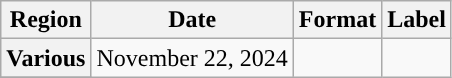<table class="wikitable plainrowheaders" style="text-align:center">
<tr>
<th>Region</th>
<th>Date</th>
<th>Format</th>
<th>Label</th>
</tr>
<tr>
<th scope="row">Various</th>
<td rowspan="2">November 22, 2024</td>
<td rowspan="2"></td>
<td rowspan="2"></td>
</tr>
<tr>
</tr>
</table>
